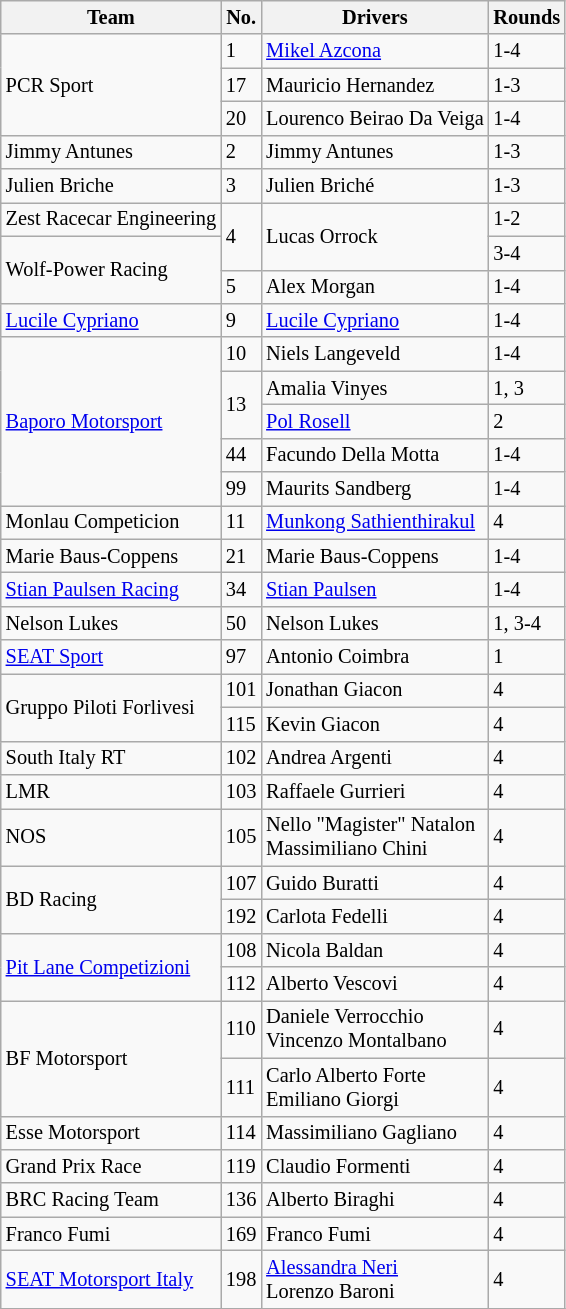<table class="wikitable" style="font-size: 85%;">
<tr>
<th>Team</th>
<th>No.</th>
<th>Drivers</th>
<th>Rounds</th>
</tr>
<tr>
<td rowspan=3> PCR Sport</td>
<td>1</td>
<td> <a href='#'>Mikel Azcona</a></td>
<td>1-4</td>
</tr>
<tr>
<td>17</td>
<td> Mauricio Hernandez</td>
<td>1-3</td>
</tr>
<tr>
<td>20</td>
<td> Lourenco Beirao Da Veiga</td>
<td>1-4</td>
</tr>
<tr>
<td> Jimmy Antunes</td>
<td>2</td>
<td> Jimmy Antunes</td>
<td>1-3</td>
</tr>
<tr>
<td> Julien Briche</td>
<td>3</td>
<td> Julien Briché</td>
<td>1-3</td>
</tr>
<tr>
<td> Zest Racecar Engineering</td>
<td rowspan=2>4</td>
<td rowspan=2> Lucas Orrock</td>
<td>1-2</td>
</tr>
<tr>
<td rowspan=2> Wolf-Power Racing</td>
<td>3-4</td>
</tr>
<tr>
<td>5</td>
<td> Alex Morgan</td>
<td>1-4</td>
</tr>
<tr>
<td> <a href='#'>Lucile Cypriano</a></td>
<td>9</td>
<td> <a href='#'>Lucile Cypriano</a></td>
<td>1-4</td>
</tr>
<tr>
<td rowspan=5> <a href='#'>Baporo Motorsport</a></td>
<td>10</td>
<td> Niels Langeveld</td>
<td>1-4</td>
</tr>
<tr>
<td rowspan=2>13</td>
<td> Amalia Vinyes</td>
<td>1, 3</td>
</tr>
<tr>
<td> <a href='#'>Pol Rosell</a></td>
<td>2</td>
</tr>
<tr>
<td>44</td>
<td> Facundo Della Motta</td>
<td>1-4</td>
</tr>
<tr>
<td>99</td>
<td> Maurits Sandberg</td>
<td>1-4</td>
</tr>
<tr>
<td> Monlau Competicion</td>
<td>11</td>
<td> <a href='#'>Munkong Sathienthirakul</a></td>
<td>4</td>
</tr>
<tr>
<td> Marie Baus-Coppens</td>
<td>21</td>
<td> Marie Baus-Coppens</td>
<td>1-4</td>
</tr>
<tr>
<td> <a href='#'>Stian Paulsen Racing</a></td>
<td>34</td>
<td> <a href='#'>Stian Paulsen</a></td>
<td>1-4</td>
</tr>
<tr>
<td> Nelson Lukes</td>
<td>50</td>
<td> Nelson Lukes</td>
<td>1, 3-4</td>
</tr>
<tr>
<td> <a href='#'>SEAT Sport</a></td>
<td>97</td>
<td> Antonio Coimbra</td>
<td>1</td>
</tr>
<tr>
<td rowspan=2> Gruppo Piloti Forlivesi</td>
<td>101</td>
<td> Jonathan Giacon</td>
<td>4</td>
</tr>
<tr>
<td>115</td>
<td> Kevin Giacon</td>
<td>4</td>
</tr>
<tr>
<td> South Italy RT</td>
<td>102</td>
<td> Andrea Argenti</td>
<td>4</td>
</tr>
<tr>
<td> LMR</td>
<td>103</td>
<td> Raffaele Gurrieri</td>
<td>4</td>
</tr>
<tr>
<td> NOS</td>
<td>105</td>
<td> Nello "Magister" Natalon<br> Massimiliano Chini</td>
<td>4</td>
</tr>
<tr>
<td rowspan=2> BD Racing</td>
<td>107</td>
<td> Guido Buratti</td>
<td>4</td>
</tr>
<tr>
<td>192</td>
<td> Carlota Fedelli</td>
<td>4</td>
</tr>
<tr>
<td rowspan=2> <a href='#'>Pit Lane Competizioni</a></td>
<td>108</td>
<td> Nicola Baldan</td>
<td>4</td>
</tr>
<tr>
<td>112</td>
<td> Alberto Vescovi</td>
<td>4</td>
</tr>
<tr>
<td rowspan=2> BF Motorsport</td>
<td>110</td>
<td> Daniele Verrocchio<br> Vincenzo Montalbano</td>
<td>4</td>
</tr>
<tr>
<td>111</td>
<td> Carlo Alberto Forte<br> Emiliano Giorgi</td>
<td>4</td>
</tr>
<tr>
<td> Esse Motorsport</td>
<td>114</td>
<td> Massimiliano Gagliano</td>
<td>4</td>
</tr>
<tr>
<td> Grand Prix Race</td>
<td>119</td>
<td> Claudio Formenti</td>
<td>4</td>
</tr>
<tr>
<td> BRC Racing Team</td>
<td>136</td>
<td> Alberto Biraghi</td>
<td>4</td>
</tr>
<tr>
<td> Franco Fumi</td>
<td>169</td>
<td> Franco Fumi</td>
<td>4</td>
</tr>
<tr>
<td> <a href='#'>SEAT Motorsport Italy</a></td>
<td>198</td>
<td> <a href='#'>Alessandra Neri</a><br> Lorenzo Baroni</td>
<td>4</td>
</tr>
<tr>
</tr>
</table>
